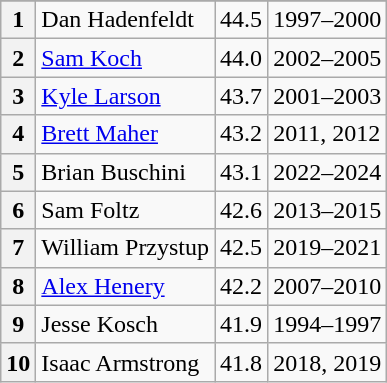<table class=wikitable>
<tr>
</tr>
<tr>
<th>1</th>
<td>Dan Hadenfeldt</td>
<td>44.5</td>
<td>1997–2000</td>
</tr>
<tr>
<th>2</th>
<td><a href='#'>Sam Koch</a></td>
<td>44.0</td>
<td>2002–2005</td>
</tr>
<tr>
<th>3</th>
<td><a href='#'>Kyle Larson</a></td>
<td>43.7</td>
<td>2001–2003</td>
</tr>
<tr>
<th>4</th>
<td><a href='#'>Brett Maher</a></td>
<td>43.2</td>
<td>2011, 2012</td>
</tr>
<tr>
<th>5</th>
<td>Brian Buschini</td>
<td>43.1</td>
<td>2022–2024</td>
</tr>
<tr>
<th>6</th>
<td>Sam Foltz</td>
<td>42.6</td>
<td>2013–2015</td>
</tr>
<tr>
<th>7</th>
<td>William Przystup</td>
<td>42.5</td>
<td>2019–2021</td>
</tr>
<tr>
<th>8</th>
<td><a href='#'>Alex Henery</a></td>
<td>42.2</td>
<td>2007–2010</td>
</tr>
<tr>
<th>9</th>
<td>Jesse Kosch</td>
<td>41.9</td>
<td>1994–1997</td>
</tr>
<tr>
<th>10</th>
<td>Isaac Armstrong</td>
<td>41.8</td>
<td>2018, 2019</td>
</tr>
</table>
